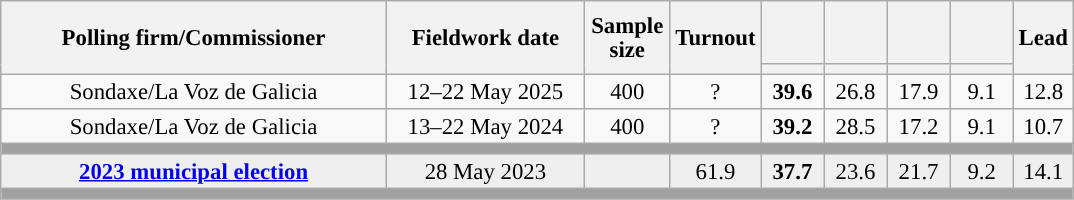<table class="wikitable collapsible collapsed" style="text-align:center; font-size:95%; line-height:16px;">
<tr style="height:42px;">
<th style="width:250px;" rowspan="2">Polling firm/Commissioner</th>
<th style="width:125px;" rowspan="2">Fieldwork date</th>
<th style="width:50px;" rowspan="2">Sample size</th>
<th style="width:45px;" rowspan="2">Turnout</th>
<th style="width:35px;"></th>
<th style="width:35px;"></th>
<th style="width:35px;"></th>
<th style="width:35px;"></th>
<th style="width:30px;" rowspan="2">Lead</th>
</tr>
<tr>
<th style="color:inherit;background:"></th>
<th style="color:inherit;background:"></th>
<th style="color:inherit;background:"></th>
<th style="color:inherit;background:"></th>
</tr>
<tr>
<td>Sondaxe/La Voz de Galicia</td>
<td>12–22 May 2025</td>
<td>400</td>
<td>?</td>
<td><strong>39.6</strong><br></td>
<td>26.8<br></td>
<td>17.9<br></td>
<td>9.1<br></td>
<td style="background:">12.8</td>
</tr>
<tr>
<td>Sondaxe/La Voz de Galicia</td>
<td>13–22 May 2024</td>
<td>400</td>
<td>?</td>
<td><strong>39.2</strong><br></td>
<td>28.5<br></td>
<td>17.2<br></td>
<td>9.1<br></td>
<td style="background:">10.7</td>
</tr>
<tr>
<td colspan="9" style="background:#A0A0A0"></td>
</tr>
<tr style="background:#EFEFEF;">
<td><strong><a href='#'>2023 municipal election</a></strong></td>
<td>28 May 2023</td>
<td></td>
<td>61.9</td>
<td><strong>37.7</strong><br></td>
<td>23.6<br></td>
<td>21.7<br></td>
<td>9.2<br></td>
<td style="background:">14.1</td>
</tr>
<tr>
<td colspan="9" style="background:#A0A0A0"></td>
</tr>
</table>
